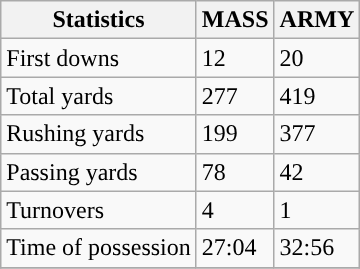<table class="wikitable">
<tr>
<th>Statistics</th>
<th>MASS</th>
<th>ARMY</th>
</tr>
<tr>
<td>First downs</td>
<td>12</td>
<td>20</td>
</tr>
<tr>
<td>Total yards</td>
<td>277</td>
<td>419</td>
</tr>
<tr>
<td>Rushing yards</td>
<td>199</td>
<td>377</td>
</tr>
<tr>
<td>Passing yards</td>
<td>78</td>
<td>42</td>
</tr>
<tr>
<td>Turnovers</td>
<td>4</td>
<td>1</td>
</tr>
<tr>
<td>Time of possession</td>
<td>27:04</td>
<td>32:56</td>
</tr>
<tr>
</tr>
</table>
